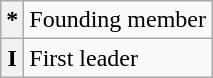<table class="wikitable">
<tr>
<th>*</th>
<td>Founding member</td>
</tr>
<tr>
<th><strong>I</strong></th>
<td>First leader</td>
</tr>
</table>
